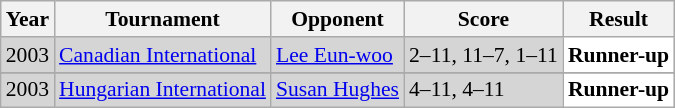<table class="sortable wikitable" style="font-size: 90%;">
<tr>
<th>Year</th>
<th>Tournament</th>
<th>Opponent</th>
<th>Score</th>
<th>Result</th>
</tr>
<tr style="background:#D5D5D5">
<td align="center">2003</td>
<td align="left"><a href='#'>Canadian International</a></td>
<td align="left"> <a href='#'>Lee Eun-woo</a></td>
<td align="left">2–11, 11–7, 1–11</td>
<td style="text-align:left; background:white"> <strong>Runner-up</strong></td>
</tr>
<tr>
</tr>
<tr style="background:#D5D5D5">
<td align="center">2003</td>
<td align="left"><a href='#'>Hungarian International</a></td>
<td align="left"> <a href='#'>Susan Hughes</a></td>
<td align="left">4–11, 4–11</td>
<td style="text-align:left; background:white"> <strong>Runner-up</strong></td>
</tr>
</table>
